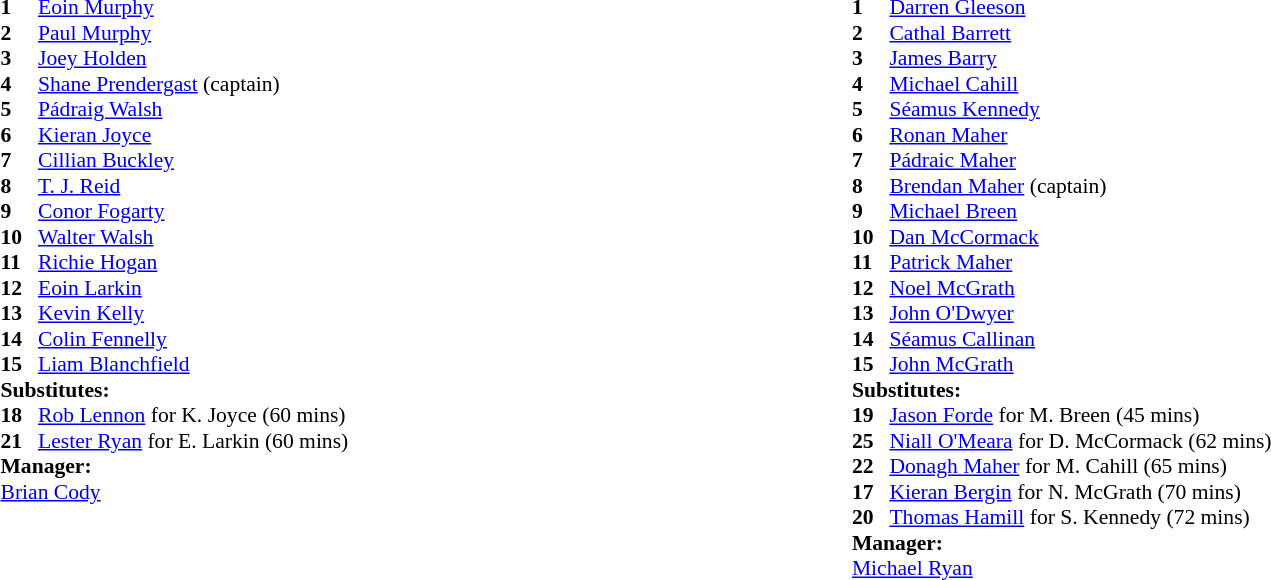<table width="75%">
<tr>
<td valign="top" width="50%"><br><table style="font-size: 90%" cellspacing="0" cellpadding="0">
<tr>
<td colspan="4"></td>
</tr>
<tr>
<th width=25></th>
</tr>
<tr>
<td><strong>1</strong></td>
<td><a href='#'>Eoin Murphy</a></td>
<td></td>
<td></td>
</tr>
<tr>
<td><strong>2</strong></td>
<td><a href='#'>Paul Murphy</a></td>
<td></td>
<td></td>
</tr>
<tr>
<td><strong>3</strong></td>
<td><a href='#'>Joey Holden</a></td>
<td></td>
<td></td>
</tr>
<tr>
<td><strong>4</strong></td>
<td><a href='#'>Shane Prendergast</a> (captain)</td>
<td></td>
<td></td>
</tr>
<tr>
<td><strong>5</strong></td>
<td><a href='#'>Pádraig Walsh</a></td>
<td></td>
<td></td>
</tr>
<tr>
<td><strong>6</strong></td>
<td><a href='#'>Kieran Joyce</a></td>
<td></td>
<td></td>
</tr>
<tr>
<td><strong>7</strong></td>
<td><a href='#'>Cillian Buckley</a></td>
<td></td>
<td></td>
</tr>
<tr>
<td><strong>8</strong></td>
<td><a href='#'>T. J. Reid</a></td>
<td></td>
<td></td>
</tr>
<tr>
<td><strong>9</strong></td>
<td><a href='#'>Conor Fogarty</a></td>
<td></td>
<td></td>
</tr>
<tr>
<td><strong>10</strong></td>
<td><a href='#'>Walter Walsh</a></td>
<td></td>
<td></td>
</tr>
<tr>
<td><strong>11</strong></td>
<td><a href='#'>Richie Hogan</a></td>
<td></td>
<td></td>
</tr>
<tr>
<td><strong>12</strong></td>
<td><a href='#'>Eoin Larkin</a></td>
<td></td>
<td></td>
</tr>
<tr>
<td><strong>13</strong></td>
<td><a href='#'>Kevin Kelly</a></td>
<td></td>
<td></td>
</tr>
<tr>
<td><strong>14</strong></td>
<td><a href='#'>Colin Fennelly</a></td>
<td></td>
<td></td>
</tr>
<tr>
<td><strong>15</strong></td>
<td><a href='#'>Liam Blanchfield</a></td>
<td></td>
<td></td>
</tr>
<tr>
<td colspan=3><strong>Substitutes:</strong></td>
</tr>
<tr>
<td><strong>18</strong></td>
<td><a href='#'>Rob Lennon</a> for K. Joyce (60 mins)</td>
</tr>
<tr>
<td><strong>21</strong></td>
<td><a href='#'>Lester Ryan</a> for E. Larkin (60 mins)</td>
</tr>
<tr>
<td colspan=3><strong>Manager:</strong></td>
</tr>
<tr>
<td colspan=4><a href='#'>Brian Cody</a></td>
</tr>
</table>
</td>
<td valign="top" width="50%"><br><table style="font-size: 90%" cellspacing="0" cellpadding="0" align=center>
<tr>
<td colspan="4"></td>
</tr>
<tr>
<th width=25></th>
</tr>
<tr>
<td><strong>1</strong></td>
<td><a href='#'>Darren Gleeson</a></td>
<td></td>
<td></td>
</tr>
<tr>
<td><strong>2</strong></td>
<td><a href='#'>Cathal Barrett</a></td>
<td></td>
<td></td>
</tr>
<tr>
<td><strong>3</strong></td>
<td><a href='#'>James Barry</a></td>
<td></td>
<td></td>
</tr>
<tr>
<td><strong>4</strong></td>
<td><a href='#'>Michael Cahill</a></td>
<td></td>
<td></td>
</tr>
<tr>
<td><strong>5</strong></td>
<td><a href='#'>Séamus Kennedy</a></td>
<td></td>
<td></td>
</tr>
<tr>
<td><strong>6</strong></td>
<td><a href='#'>Ronan Maher</a></td>
<td></td>
<td></td>
</tr>
<tr>
<td><strong>7</strong></td>
<td><a href='#'>Pádraic Maher</a></td>
<td></td>
<td></td>
</tr>
<tr>
<td><strong>8</strong></td>
<td><a href='#'>Brendan Maher</a> (captain)</td>
<td></td>
<td></td>
</tr>
<tr>
<td><strong>9</strong></td>
<td><a href='#'>Michael Breen</a></td>
<td></td>
<td></td>
</tr>
<tr>
<td><strong>10</strong></td>
<td><a href='#'>Dan McCormack</a></td>
<td></td>
<td></td>
</tr>
<tr>
<td><strong>11</strong></td>
<td><a href='#'>Patrick Maher</a></td>
<td></td>
<td></td>
</tr>
<tr>
<td><strong>12</strong></td>
<td><a href='#'>Noel McGrath</a></td>
<td></td>
<td></td>
</tr>
<tr>
<td><strong>13</strong></td>
<td><a href='#'>John O'Dwyer</a></td>
<td></td>
<td></td>
</tr>
<tr>
<td><strong>14</strong></td>
<td><a href='#'>Séamus Callinan</a></td>
<td></td>
<td></td>
</tr>
<tr>
<td><strong>15</strong></td>
<td><a href='#'>John McGrath</a></td>
<td></td>
<td></td>
</tr>
<tr>
<td colspan=3><strong>Substitutes:</strong></td>
</tr>
<tr>
<td><strong>19</strong></td>
<td><a href='#'>Jason Forde</a> for M. Breen (45 mins)</td>
</tr>
<tr>
<td><strong>25</strong></td>
<td><a href='#'>Niall O'Meara</a> for D. McCormack (62 mins)</td>
</tr>
<tr>
<td><strong>22</strong></td>
<td><a href='#'>Donagh Maher</a> for M. Cahill (65 mins)</td>
</tr>
<tr>
<td><strong>17</strong></td>
<td><a href='#'>Kieran Bergin</a> for N. McGrath (70 mins)</td>
</tr>
<tr>
<td><strong>20</strong></td>
<td><a href='#'>Thomas Hamill</a> for S. Kennedy (72 mins)</td>
</tr>
<tr>
<td colspan=3><strong>Manager:</strong></td>
</tr>
<tr>
<td colspan=3><a href='#'>Michael Ryan</a></td>
</tr>
</table>
</td>
</tr>
</table>
